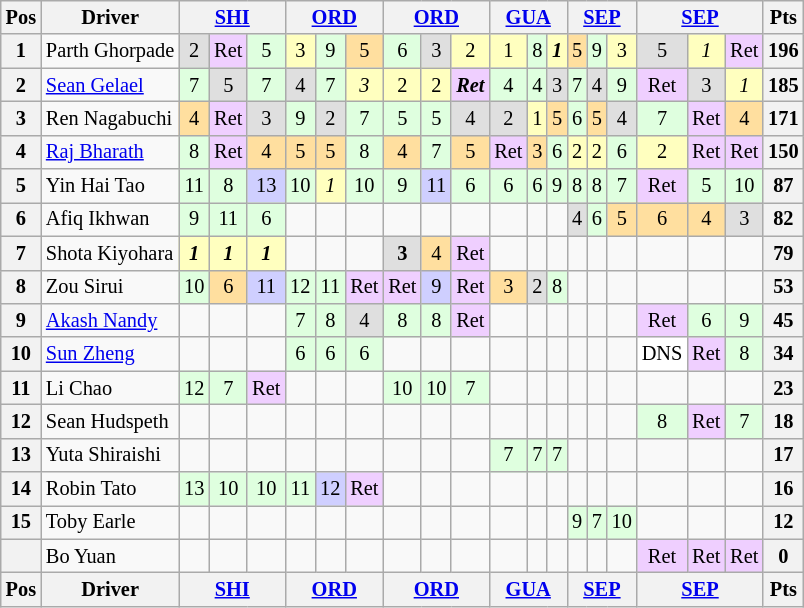<table class="wikitable" style="font-size: 85%; text-align:center">
<tr valign="top">
<th valign="middle">Pos</th>
<th valign="middle">Driver</th>
<th colspan=3><a href='#'>SHI</a><br></th>
<th colspan=3><a href='#'>ORD</a><br></th>
<th colspan=3><a href='#'>ORD</a><br></th>
<th colspan=3><a href='#'>GUA</a><br></th>
<th colspan=3><a href='#'>SEP</a><br></th>
<th colspan=3><a href='#'>SEP</a><br></th>
<th valign="middle">Pts</th>
</tr>
<tr>
<th>1</th>
<td align=left nowrap> Parth Ghorpade</td>
<td style="background:#DFDFDF;">2</td>
<td style="background:#EFCFFF;">Ret</td>
<td style="background:#DFFFDF;">5</td>
<td style="background:#FFFFBF;">3</td>
<td style="background:#DFFFDF;">9</td>
<td style="background:#FFDF9F;">5</td>
<td style="background:#DFFFDF;">6</td>
<td style="background:#DFDFDF;">3</td>
<td style="background:#FFFFBF;">2</td>
<td style="background:#FFFFBF;">1</td>
<td style="background:#DFFFDF;">8</td>
<td style="background:#FFFFBF;"><strong><em>1</em></strong></td>
<td style="background:#FFDF9F;">5</td>
<td style="background:#DFFFDF;">9</td>
<td style="background:#FFFFBF;">3</td>
<td style="background:#DFDFDF;">5</td>
<td style="background:#FFFFBF;"><em>1</em></td>
<td style="background:#EFCFFF;">Ret</td>
<th>196</th>
</tr>
<tr>
<th>2</th>
<td align=left> <a href='#'>Sean Gelael</a></td>
<td style="background:#DFFFDF;">7</td>
<td style="background:#DFDFDF;">5</td>
<td style="background:#DFFFDF;">7</td>
<td style="background:#DFDFDF;">4</td>
<td style="background:#DFFFDF;">7</td>
<td style="background:#FFFFBF;"><em>3</em></td>
<td style="background:#FFFFBF;">2</td>
<td style="background:#FFFFBF;">2</td>
<td style="background:#EFCFFF;"><strong><em>Ret</em></strong></td>
<td style="background:#DFFFDF;">4</td>
<td style="background:#DFFFDF;">4</td>
<td style="background:#DFDFDF;">3</td>
<td style="background:#DFFFDF;">7</td>
<td style="background:#DFDFDF;">4</td>
<td style="background:#DFFFDF;">9</td>
<td style="background:#EFCFFF;">Ret</td>
<td style="background:#DFDFDF;">3</td>
<td style="background:#FFFFBF;"><em>1</em></td>
<th>185</th>
</tr>
<tr>
<th>3</th>
<td align=left> Ren Nagabuchi</td>
<td style="background:#FFDF9F;">4</td>
<td style="background:#EFCFFF;">Ret</td>
<td style="background:#DFDFDF;">3</td>
<td style="background:#DFFFDF;">9</td>
<td style="background:#DFDFDF;">2</td>
<td style="background:#DFFFDF;">7</td>
<td style="background:#DFFFDF;">5</td>
<td style="background:#DFFFDF;">5</td>
<td style="background:#DFDFDF;">4</td>
<td style="background:#DFDFDF;">2</td>
<td style="background:#FFFFBF;">1</td>
<td style="background:#FFDF9F;">5</td>
<td style="background:#DFFFDF;">6</td>
<td style="background:#FFDF9F;">5</td>
<td style="background:#DFDFDF;">4</td>
<td style="background:#DFFFDF;">7</td>
<td style="background:#EFCFFF;">Ret</td>
<td style="background:#FFDF9F;">4</td>
<th>171</th>
</tr>
<tr>
<th>4</th>
<td align=left> <a href='#'>Raj Bharath</a></td>
<td style="background:#DFFFDF;">8</td>
<td style="background:#EFCFFF;">Ret</td>
<td style="background:#FFDF9F;">4</td>
<td style="background:#FFDF9F;">5</td>
<td style="background:#FFDF9F;">5</td>
<td style="background:#DFFFDF;">8</td>
<td style="background:#FFDF9F;">4</td>
<td style="background:#DFFFDF;">7</td>
<td style="background:#FFDF9F;">5</td>
<td style="background:#EFCFFF;">Ret</td>
<td style="background:#FFDF9F;">3</td>
<td style="background:#DFFFDF;">6</td>
<td style="background:#FFFFBF;">2</td>
<td style="background:#FFFFBF;">2</td>
<td style="background:#DFFFDF;">6</td>
<td style="background:#FFFFBF;">2</td>
<td style="background:#EFCFFF;">Ret</td>
<td style="background:#EFCFFF;">Ret</td>
<th>150</th>
</tr>
<tr>
<th>5</th>
<td align=left> Yin Hai Tao</td>
<td style="background:#DFFFDF;">11</td>
<td style="background:#DFFFDF;">8</td>
<td style="background:#CFCFFF;">13</td>
<td style="background:#DFFFDF;">10</td>
<td style="background:#FFFFBF;"><em>1</em></td>
<td style="background:#DFFFDF;">10</td>
<td style="background:#DFFFDF;">9</td>
<td style="background:#CFCFFF;">11</td>
<td style="background:#DFFFDF;">6</td>
<td style="background:#DFFFDF;">6</td>
<td style="background:#DFFFDF;">6</td>
<td style="background:#DFFFDF;">9</td>
<td style="background:#DFFFDF;">8</td>
<td style="background:#DFFFDF;">8</td>
<td style="background:#DFFFDF;">7</td>
<td style="background:#EFCFFF;">Ret</td>
<td style="background:#DFFFDF;">5</td>
<td style="background:#DFFFDF;">10</td>
<th>87</th>
</tr>
<tr>
<th>6</th>
<td align=left> Afiq Ikhwan</td>
<td style="background:#DFFFDF;">9</td>
<td style="background:#DFFFDF;">11</td>
<td style="background:#DFFFDF;">6</td>
<td></td>
<td></td>
<td></td>
<td></td>
<td></td>
<td></td>
<td></td>
<td></td>
<td></td>
<td style="background:#DFDFDF;">4</td>
<td style="background:#DFFFDF;">6</td>
<td style="background:#FFDF9F;">5</td>
<td style="background:#FFDF9F;">6</td>
<td style="background:#FFDF9F;">4</td>
<td style="background:#DFDFDF;">3</td>
<th>82</th>
</tr>
<tr>
<th>7</th>
<td align=left> Shota Kiyohara</td>
<td style="background:#FFFFBF;"><strong><em>1</em></strong></td>
<td style="background:#FFFFBF;"><strong><em>1</em></strong></td>
<td style="background:#FFFFBF;"><strong><em>1</em></strong></td>
<td></td>
<td></td>
<td></td>
<td style="background:#DFDFDF;"><strong>3</strong></td>
<td style="background:#FFDF9F;">4</td>
<td style="background:#EFCFFF;">Ret</td>
<td></td>
<td></td>
<td></td>
<td></td>
<td></td>
<td></td>
<td></td>
<td></td>
<td></td>
<th>79</th>
</tr>
<tr>
<th>8</th>
<td align=left> Zou Sirui</td>
<td style="background:#DFFFDF;">10</td>
<td style="background:#FFDF9F;">6</td>
<td style="background:#CFCFFF;">11</td>
<td style="background:#DFFFDF;">12</td>
<td style="background:#DFFFDF;">11</td>
<td style="background:#EFCFFF;">Ret</td>
<td style="background:#EFCFFF;">Ret</td>
<td style="background:#CFCFFF;">9</td>
<td style="background:#EFCFFF;">Ret</td>
<td style="background:#FFDF9F;">3</td>
<td style="background:#DFDFDF;">2</td>
<td style="background:#DFFFDF;">8</td>
<td></td>
<td></td>
<td></td>
<td></td>
<td></td>
<td></td>
<th>53</th>
</tr>
<tr>
<th>9</th>
<td align=left> <a href='#'>Akash Nandy</a></td>
<td></td>
<td></td>
<td></td>
<td style="background:#DFFFDF;">7</td>
<td style="background:#DFFFDF;">8</td>
<td style="background:#DFDFDF;">4</td>
<td style="background:#DFFFDF;">8</td>
<td style="background:#DFFFDF;">8</td>
<td style="background:#EFCFFF;">Ret</td>
<td></td>
<td></td>
<td></td>
<td></td>
<td></td>
<td></td>
<td style="background:#EFCFFF;">Ret</td>
<td style="background:#DFFFDF;">6</td>
<td style="background:#DFFFDF;">9</td>
<th>45</th>
</tr>
<tr>
<th>10</th>
<td align=left> <a href='#'>Sun Zheng</a></td>
<td></td>
<td></td>
<td></td>
<td style="background:#DFFFDF;">6</td>
<td style="background:#DFFFDF;">6</td>
<td style="background:#DFFFDF;">6</td>
<td></td>
<td></td>
<td></td>
<td></td>
<td></td>
<td></td>
<td></td>
<td></td>
<td></td>
<td style="background:#FFFFFF;">DNS</td>
<td style="background:#EFCFFF;">Ret</td>
<td style="background:#DFFFDF;">8</td>
<th>34</th>
</tr>
<tr>
<th>11</th>
<td align=left> Li Chao</td>
<td style="background:#DFFFDF;">12</td>
<td style="background:#DFFFDF;">7</td>
<td style="background:#EFCFFF;">Ret</td>
<td></td>
<td></td>
<td></td>
<td style="background:#DFFFDF;">10</td>
<td style="background:#DFFFDF;">10</td>
<td style="background:#DFFFDF;">7</td>
<td></td>
<td></td>
<td></td>
<td></td>
<td></td>
<td></td>
<td></td>
<td></td>
<td></td>
<th>23</th>
</tr>
<tr>
<th>12</th>
<td align=left> Sean Hudspeth</td>
<td></td>
<td></td>
<td></td>
<td></td>
<td></td>
<td></td>
<td></td>
<td></td>
<td></td>
<td></td>
<td></td>
<td></td>
<td></td>
<td></td>
<td></td>
<td style="background:#DFFFDF;">8</td>
<td style="background:#EFCFFF;">Ret</td>
<td style="background:#DFFFDF;">7</td>
<th>18</th>
</tr>
<tr>
<th>13</th>
<td align=left> Yuta Shiraishi</td>
<td></td>
<td></td>
<td></td>
<td></td>
<td></td>
<td></td>
<td></td>
<td></td>
<td></td>
<td style="background:#DFFFDF;">7</td>
<td style="background:#DFFFDF;">7</td>
<td style="background:#DFFFDF;">7</td>
<td></td>
<td></td>
<td></td>
<td></td>
<td></td>
<td></td>
<th>17</th>
</tr>
<tr>
<th>14</th>
<td align=left> Robin Tato</td>
<td style="background:#DFFFDF;">13</td>
<td style="background:#DFFFDF;">10</td>
<td style="background:#DFFFDF;">10</td>
<td style="background:#DFFFDF;">11</td>
<td style="background:#CFCFFF;">12</td>
<td style="background:#EFCFFF;">Ret</td>
<td></td>
<td></td>
<td></td>
<td></td>
<td></td>
<td></td>
<td></td>
<td></td>
<td></td>
<td></td>
<td></td>
<td></td>
<th>16</th>
</tr>
<tr>
<th>15</th>
<td align=left> Toby Earle</td>
<td></td>
<td></td>
<td></td>
<td></td>
<td></td>
<td></td>
<td></td>
<td></td>
<td></td>
<td></td>
<td></td>
<td></td>
<td style="background:#DFFFDF;">9</td>
<td style="background:#DFFFDF;">7</td>
<td style="background:#DFFFDF;">10</td>
<td></td>
<td></td>
<td></td>
<th>12</th>
</tr>
<tr>
<th></th>
<td align=left> Bo Yuan</td>
<td></td>
<td></td>
<td></td>
<td></td>
<td></td>
<td></td>
<td></td>
<td></td>
<td></td>
<td></td>
<td></td>
<td></td>
<td></td>
<td></td>
<td></td>
<td style="background:#EFCFFF;">Ret</td>
<td style="background:#EFCFFF;">Ret</td>
<td style="background:#EFCFFF;">Ret</td>
<th>0</th>
</tr>
<tr valign="top">
<th valign="middle">Pos</th>
<th valign="middle">Driver</th>
<th colspan=3><a href='#'>SHI</a><br></th>
<th colspan=3><a href='#'>ORD</a><br></th>
<th colspan=3><a href='#'>ORD</a><br></th>
<th colspan=3><a href='#'>GUA</a><br></th>
<th colspan=3><a href='#'>SEP</a><br></th>
<th colspan=3><a href='#'>SEP</a><br></th>
<th valign="middle">Pts</th>
</tr>
</table>
